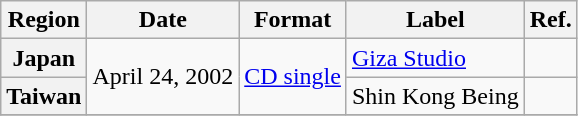<table class="wikitable sortable plainrowheaders">
<tr>
<th scope="col">Region</th>
<th scope="col">Date</th>
<th scope="col">Format</th>
<th scope="col">Label</th>
<th scope="col">Ref.</th>
</tr>
<tr>
<th rowspan="1">Japan</th>
<td rowspan="2">April 24, 2002</td>
<td rowspan="2"><a href='#'>CD single</a></td>
<td><a href='#'>Giza Studio</a></td>
<td></td>
</tr>
<tr>
<th rowspan="1">Taiwan</th>
<td>Shin Kong Being</td>
<td></td>
</tr>
<tr>
</tr>
</table>
